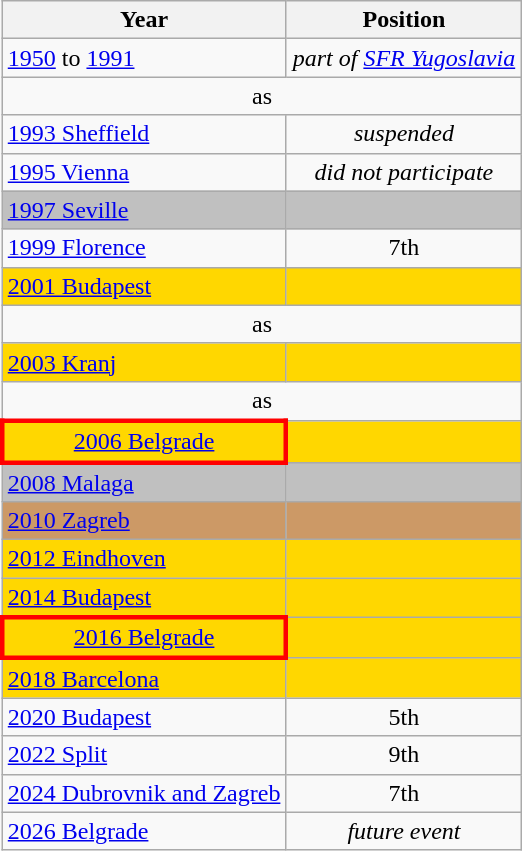<table class="wikitable" style="text-align: center;">
<tr>
<th>Year</th>
<th width="150">Position</th>
</tr>
<tr>
<td style="text-align: left;"><a href='#'>1950</a> to <a href='#'>1991</a></td>
<td colspan=4><em>part of <a href='#'>SFR Yugoslavia</a></em></td>
</tr>
<tr>
<td colspan=5>as <strong></strong></td>
</tr>
<tr>
<td style="text-align: left;"> <a href='#'>1993 Sheffield</a></td>
<td><em>suspended</em></td>
</tr>
<tr>
<td style="text-align: left;"> <a href='#'>1995 Vienna</a></td>
<td><em>did not participate</em></td>
</tr>
<tr bgcolor=silver>
<td style="text-align: left;"> <a href='#'>1997 Seville</a></td>
<td></td>
</tr>
<tr>
<td style="text-align: left;"> <a href='#'>1999 Florence</a></td>
<td>7th</td>
</tr>
<tr bgcolor=gold>
<td style="text-align: left;"> <a href='#'>2001 Budapest</a></td>
<td></td>
</tr>
<tr>
<td colspan=5>as <strong></strong></td>
</tr>
<tr bgcolor=gold>
<td style="text-align: left;"> <a href='#'>2003 Kranj</a></td>
<td></td>
</tr>
<tr>
<td colspan=5>as <strong></strong></td>
</tr>
<tr bgcolor=gold>
<td style="border: 3px solid red" style="text-align: left;"> <a href='#'>2006 Belgrade</a></td>
<td></td>
</tr>
<tr bgcolor=silver>
<td style="text-align: left;"> <a href='#'>2008 Malaga</a></td>
<td></td>
</tr>
<tr bgcolor=cc9966>
<td style="text-align: left;"> <a href='#'>2010 Zagreb</a></td>
<td></td>
</tr>
<tr bgcolor=gold>
<td style="text-align: left;"> <a href='#'>2012 Eindhoven</a></td>
<td></td>
</tr>
<tr bgcolor=gold>
<td style="text-align: left;"> <a href='#'>2014 Budapest</a></td>
<td></td>
</tr>
<tr bgcolor=gold>
<td style="border: 3px solid red" style="text-align: left;"> <a href='#'>2016 Belgrade</a></td>
<td></td>
</tr>
<tr bgcolor=gold>
<td style="text-align: left;"> <a href='#'>2018 Barcelona</a></td>
<td></td>
</tr>
<tr>
<td style="text-align: left;"> <a href='#'>2020 Budapest</a></td>
<td>5th</td>
</tr>
<tr>
<td style="text-align: left;"> <a href='#'>2022 Split</a></td>
<td>9th</td>
</tr>
<tr>
<td style="text-align: left;"> <a href='#'>2024 Dubrovnik and Zagreb</a></td>
<td>7th</td>
</tr>
<tr>
<td style="text-align: left;"> <a href='#'>2026 Belgrade</a></td>
<td><em>future event</em></td>
</tr>
</table>
